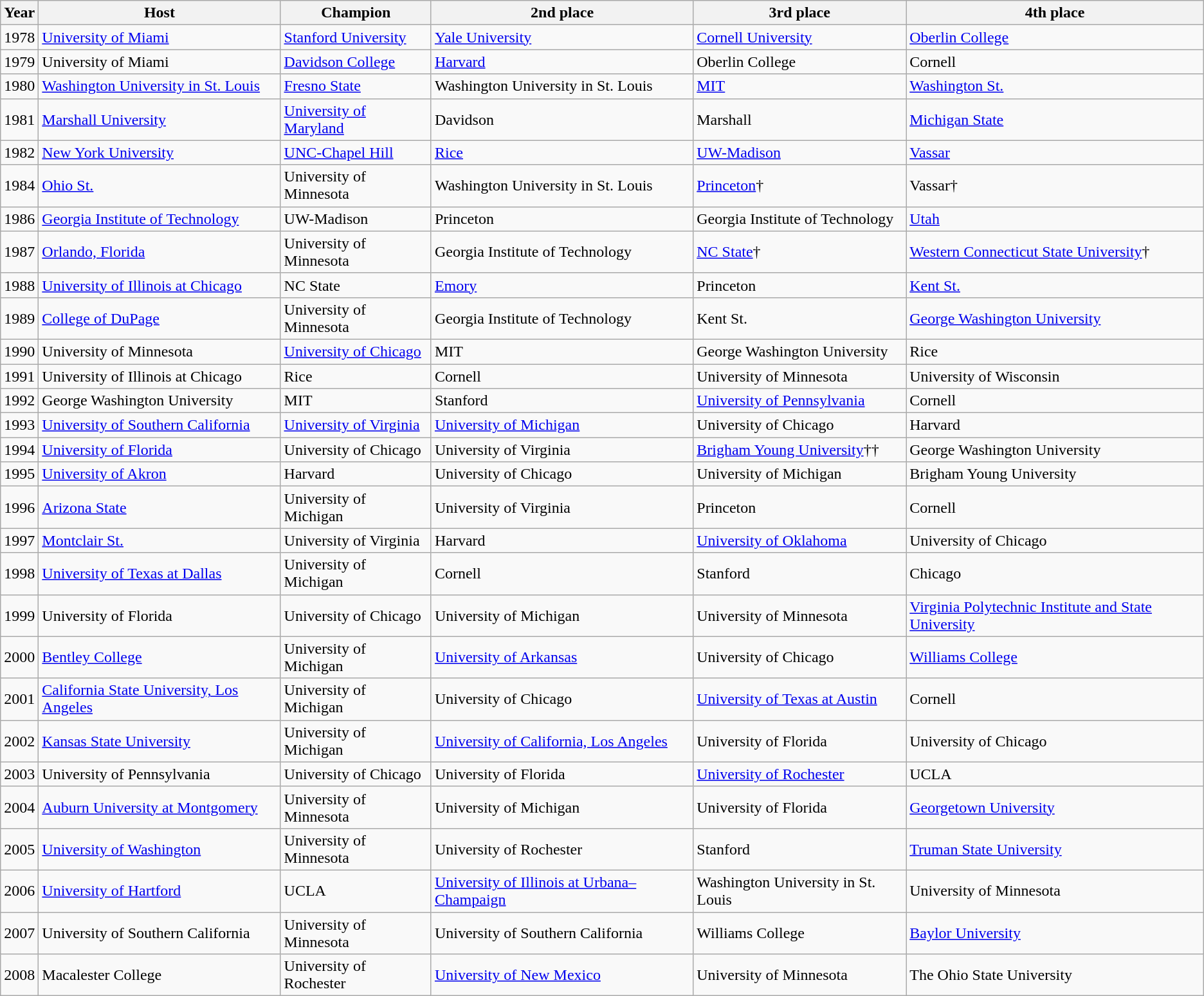<table class="wikitable sortable">
<tr>
<th>Year</th>
<th>Host</th>
<th>Champion</th>
<th>2nd place</th>
<th>3rd place</th>
<th>4th place</th>
</tr>
<tr>
<td>1978</td>
<td><a href='#'>University of Miami</a></td>
<td><a href='#'>Stanford University</a></td>
<td><a href='#'>Yale University</a></td>
<td><a href='#'>Cornell University</a></td>
<td><a href='#'>Oberlin College</a></td>
</tr>
<tr>
<td>1979</td>
<td>University of Miami</td>
<td><a href='#'>Davidson College</a></td>
<td><a href='#'>Harvard</a></td>
<td>Oberlin College</td>
<td>Cornell</td>
</tr>
<tr>
<td>1980</td>
<td><a href='#'>Washington University in St. Louis</a></td>
<td><a href='#'>Fresno State</a></td>
<td>Washington University in St. Louis</td>
<td><a href='#'>MIT</a></td>
<td><a href='#'>Washington St.</a></td>
</tr>
<tr>
<td>1981</td>
<td><a href='#'>Marshall University</a></td>
<td><a href='#'>University of Maryland</a></td>
<td>Davidson</td>
<td>Marshall</td>
<td><a href='#'>Michigan State</a></td>
</tr>
<tr>
<td>1982</td>
<td><a href='#'>New York University</a></td>
<td><a href='#'>UNC-Chapel Hill</a></td>
<td><a href='#'>Rice</a></td>
<td><a href='#'>UW-Madison</a></td>
<td><a href='#'>Vassar</a></td>
</tr>
<tr>
<td>1984</td>
<td><a href='#'>Ohio St.</a></td>
<td>University of Minnesota</td>
<td>Washington University in St. Louis</td>
<td><a href='#'>Princeton</a>†</td>
<td>Vassar†</td>
</tr>
<tr>
<td>1986</td>
<td><a href='#'>Georgia Institute of Technology</a></td>
<td>UW-Madison</td>
<td>Princeton</td>
<td>Georgia Institute of Technology</td>
<td><a href='#'>Utah</a></td>
</tr>
<tr>
<td>1987</td>
<td><a href='#'>Orlando, Florida</a></td>
<td>University of Minnesota</td>
<td>Georgia Institute of Technology</td>
<td><a href='#'>NC State</a>†</td>
<td><a href='#'>Western Connecticut State University</a>†</td>
</tr>
<tr>
<td>1988</td>
<td><a href='#'>University of Illinois at Chicago</a></td>
<td>NC State</td>
<td><a href='#'>Emory</a></td>
<td>Princeton</td>
<td><a href='#'>Kent St.</a></td>
</tr>
<tr>
<td>1989</td>
<td><a href='#'>College of DuPage</a></td>
<td>University of Minnesota</td>
<td>Georgia Institute of Technology</td>
<td>Kent St.</td>
<td><a href='#'>George Washington University</a></td>
</tr>
<tr>
<td>1990</td>
<td>University of Minnesota</td>
<td><a href='#'>University of Chicago</a></td>
<td>MIT</td>
<td>George Washington University</td>
<td>Rice</td>
</tr>
<tr>
<td>1991</td>
<td>University of Illinois at Chicago</td>
<td>Rice</td>
<td>Cornell</td>
<td>University of Minnesota</td>
<td>University of Wisconsin</td>
</tr>
<tr>
<td>1992</td>
<td>George Washington University</td>
<td>MIT</td>
<td>Stanford</td>
<td><a href='#'>University of Pennsylvania</a></td>
<td>Cornell</td>
</tr>
<tr>
<td>1993</td>
<td><a href='#'>University of Southern California</a></td>
<td><a href='#'>University of Virginia</a></td>
<td><a href='#'>University of Michigan</a></td>
<td>University of Chicago</td>
<td>Harvard</td>
</tr>
<tr>
<td>1994</td>
<td><a href='#'>University of Florida</a></td>
<td>University of Chicago</td>
<td>University of Virginia</td>
<td><a href='#'>Brigham Young University</a>††</td>
<td>George Washington University</td>
</tr>
<tr>
<td>1995</td>
<td><a href='#'>University of Akron</a></td>
<td>Harvard</td>
<td>University of Chicago</td>
<td>University of Michigan</td>
<td>Brigham Young University</td>
</tr>
<tr>
<td>1996</td>
<td><a href='#'>Arizona State</a></td>
<td>University of Michigan</td>
<td>University of Virginia</td>
<td>Princeton</td>
<td>Cornell</td>
</tr>
<tr>
<td>1997</td>
<td><a href='#'>Montclair St.</a></td>
<td>University of Virginia</td>
<td>Harvard</td>
<td><a href='#'>University of Oklahoma</a></td>
<td>University of Chicago</td>
</tr>
<tr>
<td>1998</td>
<td><a href='#'>University of Texas at Dallas</a></td>
<td>University of Michigan</td>
<td>Cornell</td>
<td>Stanford</td>
<td>Chicago</td>
</tr>
<tr>
<td>1999</td>
<td>University of Florida</td>
<td>University of Chicago</td>
<td>University of Michigan</td>
<td>University of Minnesota</td>
<td><a href='#'>Virginia Polytechnic Institute and State University</a></td>
</tr>
<tr>
<td>2000</td>
<td><a href='#'>Bentley College</a></td>
<td>University of Michigan</td>
<td><a href='#'>University of Arkansas</a></td>
<td>University of Chicago</td>
<td><a href='#'>Williams College</a></td>
</tr>
<tr>
<td>2001</td>
<td><a href='#'>California State University, Los Angeles</a></td>
<td>University of Michigan</td>
<td>University of Chicago</td>
<td><a href='#'>University of Texas at Austin</a></td>
<td>Cornell</td>
</tr>
<tr>
<td>2002</td>
<td><a href='#'>Kansas State University</a></td>
<td>University of Michigan</td>
<td><a href='#'>University of California, Los Angeles</a></td>
<td>University of Florida</td>
<td>University of Chicago</td>
</tr>
<tr>
<td>2003</td>
<td>University of Pennsylvania</td>
<td>University of Chicago</td>
<td>University of Florida</td>
<td><a href='#'>University of Rochester</a></td>
<td>UCLA</td>
</tr>
<tr>
<td>2004</td>
<td><a href='#'>Auburn University at Montgomery</a></td>
<td>University of Minnesota</td>
<td>University of Michigan</td>
<td>University of Florida</td>
<td><a href='#'>Georgetown University</a></td>
</tr>
<tr>
<td>2005</td>
<td><a href='#'>University of Washington</a></td>
<td>University of Minnesota</td>
<td>University of Rochester</td>
<td>Stanford</td>
<td><a href='#'>Truman State University</a></td>
</tr>
<tr>
<td>2006</td>
<td><a href='#'>University of Hartford</a></td>
<td>UCLA</td>
<td><a href='#'>University of Illinois at Urbana–Champaign</a></td>
<td>Washington University in St. Louis</td>
<td>University of Minnesota</td>
</tr>
<tr>
<td>2007</td>
<td>University of Southern California</td>
<td>University of Minnesota</td>
<td>University of Southern California</td>
<td>Williams College</td>
<td><a href='#'>Baylor University</a></td>
</tr>
<tr>
<td>2008</td>
<td>Macalester College</td>
<td>University of Rochester</td>
<td><a href='#'>University of New Mexico</a></td>
<td>University of Minnesota</td>
<td>The Ohio State University</td>
</tr>
</table>
